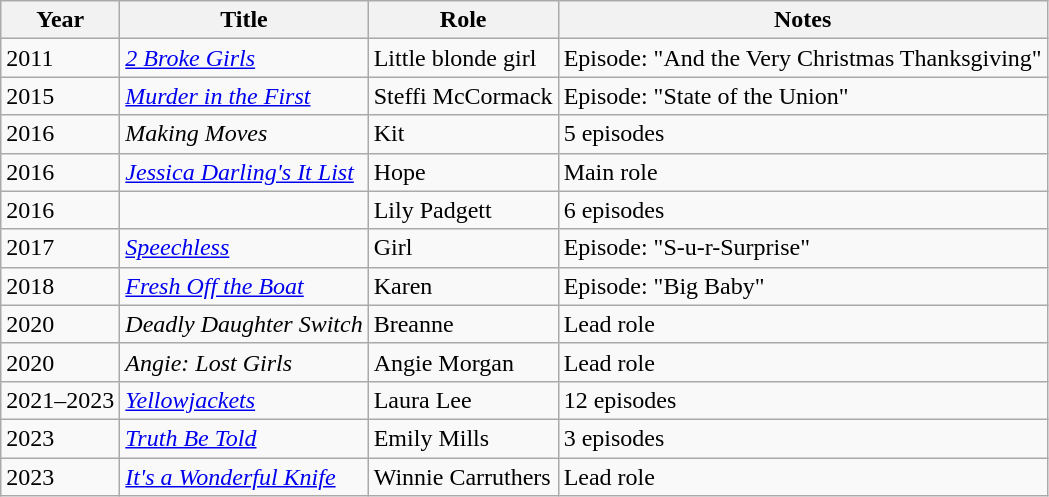<table class="wikitable sortable">
<tr>
<th>Year</th>
<th>Title</th>
<th>Role</th>
<th class="unsortable">Notes</th>
</tr>
<tr>
<td>2011</td>
<td><em><a href='#'>2 Broke Girls</a></em></td>
<td>Little blonde girl</td>
<td>Episode: "And the Very Christmas Thanksgiving"</td>
</tr>
<tr>
<td>2015</td>
<td><em><a href='#'>Murder in the First</a></em></td>
<td>Steffi McCormack</td>
<td>Episode: "State of the Union"</td>
</tr>
<tr>
<td>2016</td>
<td><em>Making Moves</em></td>
<td>Kit</td>
<td>5 episodes</td>
</tr>
<tr>
<td>2016</td>
<td><em><a href='#'>Jessica Darling's It List</a></em></td>
<td>Hope</td>
<td>Main role</td>
</tr>
<tr>
<td>2016</td>
<td><em></em></td>
<td>Lily Padgett</td>
<td>6 episodes</td>
</tr>
<tr>
<td>2017</td>
<td><em><a href='#'>Speechless</a></em></td>
<td>Girl</td>
<td>Episode: "S-u-r-Surprise"</td>
</tr>
<tr>
<td>2018</td>
<td><em><a href='#'>Fresh Off the Boat</a></em></td>
<td>Karen</td>
<td>Episode: "Big Baby"</td>
</tr>
<tr>
<td>2020</td>
<td><em>Deadly Daughter Switch</em></td>
<td>Breanne</td>
<td>Lead role</td>
</tr>
<tr>
<td>2020</td>
<td><em>Angie: Lost Girls</em></td>
<td>Angie Morgan</td>
<td>Lead role</td>
</tr>
<tr>
<td>2021–2023</td>
<td><em><a href='#'>Yellowjackets</a></em></td>
<td>Laura Lee</td>
<td>12 episodes</td>
</tr>
<tr>
<td>2023</td>
<td><em><a href='#'>Truth Be Told</a></em></td>
<td>Emily Mills</td>
<td>3 episodes</td>
</tr>
<tr>
<td>2023</td>
<td><em><a href='#'>It's a Wonderful Knife</a></em></td>
<td>Winnie Carruthers</td>
<td>Lead role</td>
</tr>
</table>
